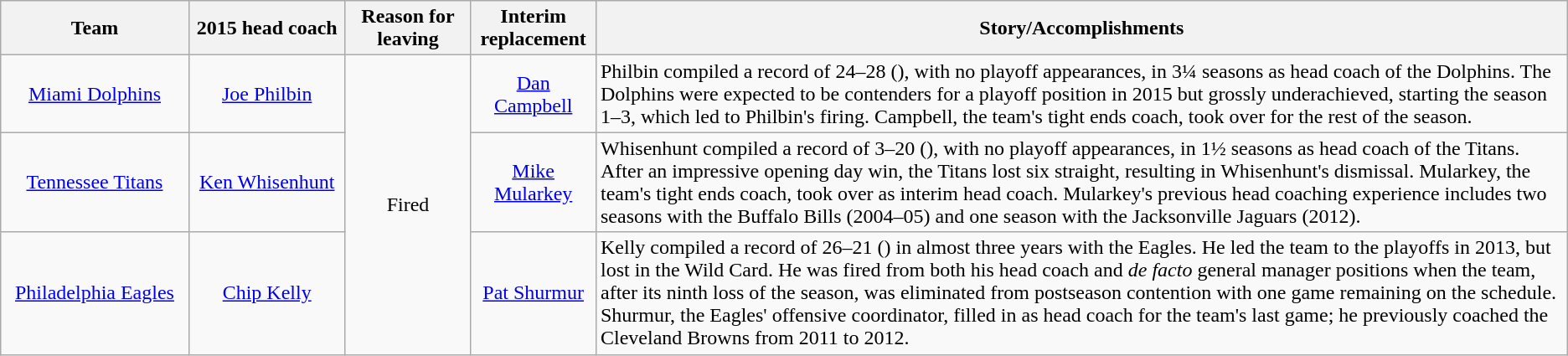<table class="wikitable sortable">
<tr>
<th style="width:12%;">Team</th>
<th style="width:10%;">2015 head coach</th>
<th style="width:8%;">Reason for leaving</th>
<th style="width:8%;">Interim replacement</th>
<th class="unsortable">Story/Accomplishments</th>
</tr>
<tr>
<td style="text-align:center;"><a href='#'>Miami Dolphins</a></td>
<td style="text-align:center;"><a href='#'>Joe Philbin</a></td>
<td rowspan="3" style="text-align:center;">Fired</td>
<td style="text-align:center;"><a href='#'>Dan Campbell</a></td>
<td>Philbin compiled a record of 24–28 (), with no playoff appearances, in 3¼ seasons as head coach of the Dolphins. The Dolphins were expected to be contenders for a playoff position in 2015 but grossly underachieved, starting the season 1–3, which led to Philbin's firing. Campbell, the team's tight ends coach, took over for the rest of the season.</td>
</tr>
<tr>
<td style="text-align:center;"><a href='#'>Tennessee Titans</a></td>
<td style="text-align:center;"><a href='#'>Ken Whisenhunt</a></td>
<td style="text-align:center;"><a href='#'>Mike Mularkey</a></td>
<td>Whisenhunt compiled a record of 3–20 (), with no playoff appearances, in 1½ seasons as head coach of the Titans. After an impressive opening day win, the Titans lost six straight, resulting in Whisenhunt's dismissal. Mularkey, the team's tight ends coach, took over as interim head coach. Mularkey's previous head coaching experience includes two seasons with the Buffalo Bills (2004–05) and one season with the Jacksonville Jaguars (2012).</td>
</tr>
<tr>
<td style="text-align:center;"><a href='#'>Philadelphia Eagles</a></td>
<td style="text-align:center;"><a href='#'>Chip Kelly</a></td>
<td style="text-align:center;"><a href='#'>Pat Shurmur</a></td>
<td>Kelly compiled a record of 26–21 () in almost three years with the Eagles. He led the team to the playoffs in 2013, but lost in the Wild Card. He was fired from both his head coach and <em>de facto</em> general manager positions when the team, after its ninth loss of the season, was eliminated from postseason contention with one game remaining on the schedule. Shurmur, the Eagles' offensive coordinator, filled in as head coach for the team's last game; he previously coached the Cleveland Browns from 2011 to 2012.</td>
</tr>
</table>
